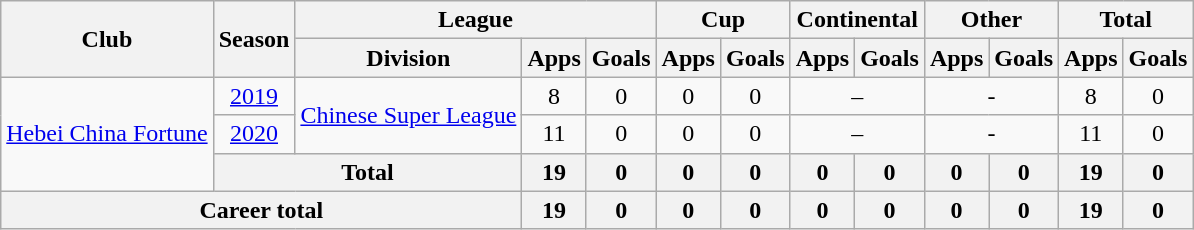<table class="wikitable" style="text-align: center">
<tr>
<th rowspan="2">Club</th>
<th rowspan="2">Season</th>
<th colspan="3">League</th>
<th colspan="2">Cup</th>
<th colspan="2">Continental</th>
<th colspan="2">Other</th>
<th colspan="2">Total</th>
</tr>
<tr>
<th>Division</th>
<th>Apps</th>
<th>Goals</th>
<th>Apps</th>
<th>Goals</th>
<th>Apps</th>
<th>Goals</th>
<th>Apps</th>
<th>Goals</th>
<th>Apps</th>
<th>Goals</th>
</tr>
<tr>
<td rowspan=3><a href='#'>Hebei China Fortune</a></td>
<td><a href='#'>2019</a></td>
<td rowspan=2><a href='#'>Chinese Super League</a></td>
<td>8</td>
<td>0</td>
<td>0</td>
<td>0</td>
<td colspan="2">–</td>
<td colspan="2">-</td>
<td>8</td>
<td>0</td>
</tr>
<tr>
<td><a href='#'>2020</a></td>
<td>11</td>
<td>0</td>
<td>0</td>
<td>0</td>
<td colspan="2">–</td>
<td colspan="2">-</td>
<td>11</td>
<td>0</td>
</tr>
<tr>
<th colspan=2>Total</th>
<th>19</th>
<th>0</th>
<th>0</th>
<th>0</th>
<th>0</th>
<th>0</th>
<th>0</th>
<th>0</th>
<th>19</th>
<th>0</th>
</tr>
<tr>
<th colspan=3>Career total</th>
<th>19</th>
<th>0</th>
<th>0</th>
<th>0</th>
<th>0</th>
<th>0</th>
<th>0</th>
<th>0</th>
<th>19</th>
<th>0</th>
</tr>
</table>
